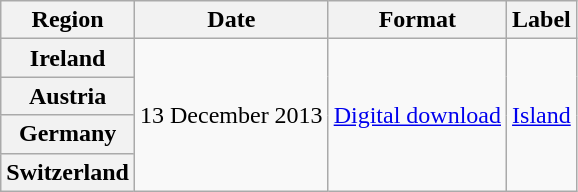<table class="wikitable plainrowheaders">
<tr>
<th scope="col">Region</th>
<th scope="col">Date</th>
<th scope="col">Format</th>
<th scope="col">Label</th>
</tr>
<tr>
<th scope="row">Ireland</th>
<td rowspan="4">13 December 2013</td>
<td rowspan="4"><a href='#'>Digital download</a></td>
<td rowspan="4"><a href='#'>Island</a></td>
</tr>
<tr>
<th scope="row">Austria</th>
</tr>
<tr>
<th scope="row">Germany</th>
</tr>
<tr>
<th scope="row">Switzerland</th>
</tr>
</table>
